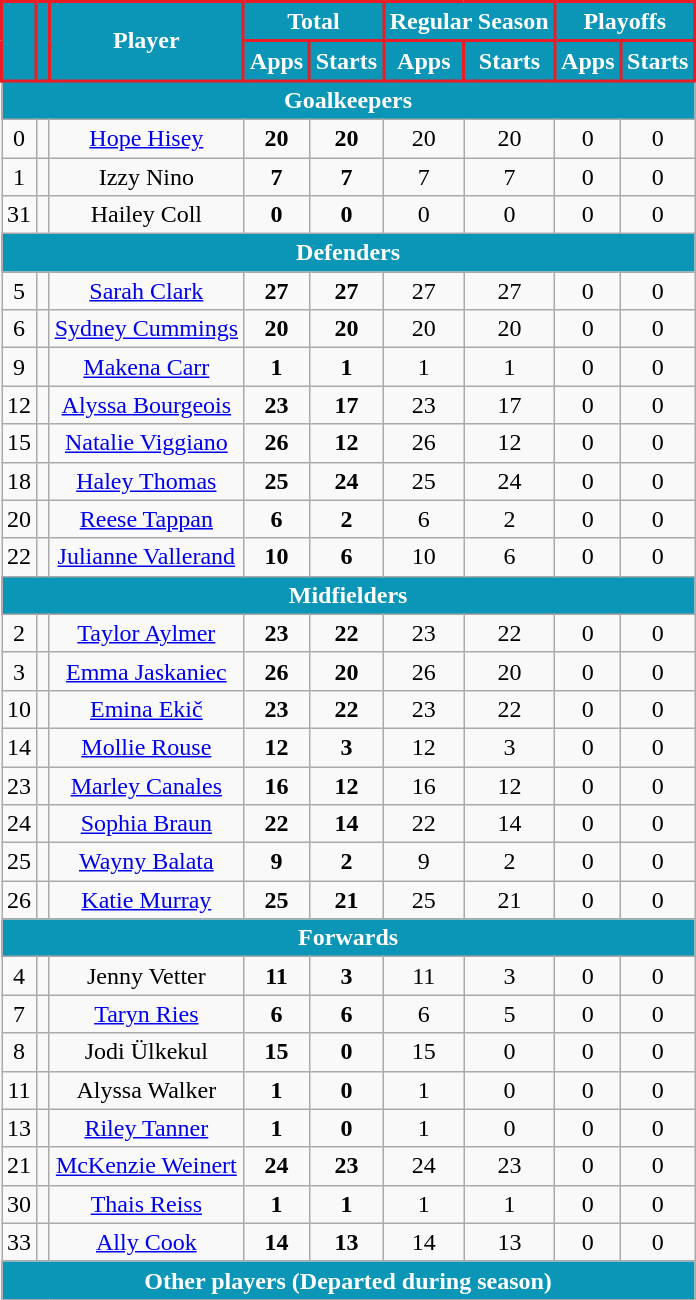<table class="wikitable sortable" style="text-align:center">
<tr>
<th style="background:#0B96B7; color:#FFFFFF; border:2px solid #EC1C24;" rowspan="2"></th>
<th rowspan="2" style="background:#0B96B7; color:#FFFFFF; border:2px solid #EC1C24;"></th>
<th rowspan="2" style="background:#0B96B7; color:#FFFFFF; border:2px solid #EC1C24;">Player</th>
<th style="background:#0B96B7; color:#FFFFFF; border:2px solid #EC1C24;" colspan="2">Total</th>
<th style="background:#0B96B7; color:#FFFFFF; border:2px solid #EC1C24;" colspan="2">Regular Season</th>
<th style="background:#0B96B7; color:#FFFFFF; border:2px solid #EC1C24;" colspan="2">Playoffs</th>
</tr>
<tr>
<th style="background:#0B96B7; color:#FFFFFF; border:2px solid #EC1C24;">Apps</th>
<th style="background:#0B96B7; color:#FFFFFF; border:2px solid #EC1C24;">Starts</th>
<th style="background:#0B96B7; color:#FFFFFF; border:2px solid #EC1C24;">Apps</th>
<th style="background:#0B96B7; color:#FFFFFF; border:2px solid #EC1C24;">Starts</th>
<th style="background:#0B96B7; color:#FFFFFF; border:2px solid #EC1C24;">Apps</th>
<th style="background:#0B96B7; color:#FFFFFF; border:2px solid #EC1C24;">Starts</th>
</tr>
<tr>
<th colspan="9" style="background:#0B96B7; color:#FFFFFF; border=EC1C24; text-align:center;">Goalkeepers</th>
</tr>
<tr>
<td>0</td>
<td></td>
<td><a href='#'>Hope Hisey</a></td>
<td><strong>20</strong></td>
<td><strong>20</strong></td>
<td>20</td>
<td 0>20</td>
<td>0</td>
<td>0</td>
</tr>
<tr>
<td>1</td>
<td></td>
<td>Izzy Nino</td>
<td><strong>7</strong></td>
<td><strong>7</strong></td>
<td>7</td>
<td 0>7</td>
<td>0</td>
<td>0</td>
</tr>
<tr>
<td>31</td>
<td></td>
<td>Hailey Coll</td>
<td><strong>0</strong></td>
<td><strong>0</strong></td>
<td>0</td>
<td 0>0</td>
<td>0</td>
<td>0</td>
</tr>
<tr>
<th colspan="9" style="background:#0B96B7; color:#FFFFFF; border=EC1C24; text-align:center;">Defenders</th>
</tr>
<tr>
<td>5</td>
<td></td>
<td><a href='#'>Sarah Clark</a></td>
<td><strong>27</strong></td>
<td><strong>27</strong></td>
<td>27</td>
<td 0>27</td>
<td>0</td>
<td>0</td>
</tr>
<tr>
<td>6</td>
<td></td>
<td><a href='#'>Sydney Cummings</a></td>
<td><strong>20</strong></td>
<td><strong>20</strong></td>
<td>20</td>
<td 0>20</td>
<td>0</td>
<td>0</td>
</tr>
<tr>
<td>9</td>
<td></td>
<td><a href='#'>Makena Carr</a></td>
<td><strong>1</strong></td>
<td><strong>1</strong></td>
<td>1</td>
<td 0>1</td>
<td>0</td>
<td>0</td>
</tr>
<tr>
<td>12</td>
<td></td>
<td><a href='#'>Alyssa Bourgeois</a></td>
<td><strong>23</strong></td>
<td><strong>17</strong></td>
<td>23</td>
<td 0>17</td>
<td>0</td>
<td>0</td>
</tr>
<tr>
<td>15</td>
<td></td>
<td><a href='#'>Natalie Viggiano</a></td>
<td><strong>26</strong></td>
<td><strong>12</strong></td>
<td>26</td>
<td 0>12</td>
<td>0</td>
<td>0</td>
</tr>
<tr>
<td>18</td>
<td></td>
<td><a href='#'>Haley Thomas</a></td>
<td><strong>25</strong></td>
<td><strong>24</strong></td>
<td>25</td>
<td 0>24</td>
<td>0</td>
<td>0</td>
</tr>
<tr>
<td>20</td>
<td></td>
<td><a href='#'>Reese Tappan</a></td>
<td><strong>6</strong></td>
<td><strong>2</strong></td>
<td>6</td>
<td 0>2</td>
<td>0</td>
<td>0</td>
</tr>
<tr>
<td>22</td>
<td></td>
<td><a href='#'>Julianne Vallerand</a></td>
<td><strong>10</strong></td>
<td><strong>6</strong></td>
<td>10</td>
<td 0>6</td>
<td>0</td>
<td>0</td>
</tr>
<tr>
<th colspan="9" style="background:#0B96B7; color:#FFFFFF; border=EC1C24; text-align:center;">Midfielders</th>
</tr>
<tr>
<td>2</td>
<td></td>
<td><a href='#'>Taylor Aylmer</a></td>
<td><strong>23</strong></td>
<td><strong>22</strong></td>
<td>23</td>
<td 0>22</td>
<td>0</td>
<td>0</td>
</tr>
<tr>
<td>3</td>
<td></td>
<td><a href='#'>Emma Jaskaniec</a></td>
<td><strong>26</strong></td>
<td><strong>20</strong></td>
<td>26</td>
<td 0>20</td>
<td>0</td>
<td>0</td>
</tr>
<tr>
<td>10</td>
<td></td>
<td><a href='#'>Emina Ekič</a></td>
<td><strong>23</strong></td>
<td><strong>22</strong></td>
<td>23</td>
<td 0>22</td>
<td>0</td>
<td>0</td>
</tr>
<tr>
<td>14</td>
<td></td>
<td><a href='#'>Mollie Rouse</a></td>
<td><strong>12</strong></td>
<td><strong>3</strong></td>
<td>12</td>
<td 0>3</td>
<td>0</td>
<td>0</td>
</tr>
<tr>
<td>23</td>
<td></td>
<td><a href='#'>Marley Canales</a></td>
<td><strong>16</strong></td>
<td><strong>12</strong></td>
<td>16</td>
<td 0>12</td>
<td>0</td>
<td>0</td>
</tr>
<tr>
<td>24</td>
<td></td>
<td><a href='#'>Sophia Braun</a></td>
<td><strong>22</strong></td>
<td><strong>14</strong></td>
<td>22</td>
<td 0>14</td>
<td>0</td>
<td>0</td>
</tr>
<tr>
<td>25</td>
<td></td>
<td><a href='#'>Wayny Balata</a></td>
<td><strong>9</strong></td>
<td><strong>2</strong></td>
<td>9</td>
<td 0>2</td>
<td>0</td>
<td>0</td>
</tr>
<tr>
<td>26</td>
<td></td>
<td><a href='#'>Katie Murray</a></td>
<td><strong>25</strong></td>
<td><strong>21</strong></td>
<td>25</td>
<td 0>21</td>
<td>0</td>
<td>0</td>
</tr>
<tr>
<th colspan="9" style="background:#0B96B7; color:#FFFFFF; border=EC1C24; text-align:center;">Forwards</th>
</tr>
<tr>
<td>4</td>
<td></td>
<td>Jenny Vetter</td>
<td><strong>11</strong></td>
<td><strong>3</strong></td>
<td>11</td>
<td 0>3</td>
<td>0</td>
<td>0</td>
</tr>
<tr>
<td>7</td>
<td></td>
<td><a href='#'>Taryn Ries</a></td>
<td><strong>6</strong></td>
<td><strong>6</strong></td>
<td>6</td>
<td 0>5</td>
<td>0</td>
<td>0</td>
</tr>
<tr>
<td>8</td>
<td></td>
<td>Jodi Ülkekul</td>
<td><strong>15</strong></td>
<td><strong>0</strong></td>
<td>15</td>
<td 0>0</td>
<td>0</td>
<td>0</td>
</tr>
<tr>
<td>11</td>
<td></td>
<td>Alyssa Walker</td>
<td><strong>1</strong></td>
<td><strong>0</strong></td>
<td>1</td>
<td 0>0</td>
<td>0</td>
<td>0</td>
</tr>
<tr>
<td>13</td>
<td></td>
<td><a href='#'>Riley Tanner</a></td>
<td><strong>1</strong></td>
<td><strong>0</strong></td>
<td>1</td>
<td 0>0</td>
<td>0</td>
<td>0</td>
</tr>
<tr>
<td>21</td>
<td></td>
<td><a href='#'>McKenzie Weinert</a></td>
<td><strong>24</strong></td>
<td><strong>23</strong></td>
<td>24</td>
<td 0>23</td>
<td>0</td>
<td>0</td>
</tr>
<tr>
<td>30</td>
<td></td>
<td><a href='#'>Thais Reiss</a></td>
<td><strong>1</strong></td>
<td><strong>1</strong></td>
<td>1</td>
<td 0>1</td>
<td>0</td>
<td>0</td>
</tr>
<tr>
<td>33</td>
<td></td>
<td><a href='#'>Ally Cook</a></td>
<td><strong>14</strong></td>
<td><strong>13</strong></td>
<td>14</td>
<td 0>13</td>
<td>0</td>
<td>0</td>
</tr>
<tr>
<th colspan="9" style="background:#0B96B7; color:#FFFFFF; border=EC1C24; text-align:center;">Other players (Departed during season)</th>
</tr>
</table>
